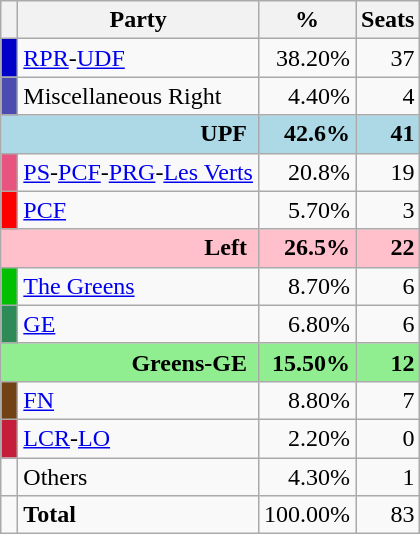<table class="wikitable" style="text-align:right">
<tr>
<th></th>
<th>Party</th>
<th>%</th>
<th>Seats</th>
</tr>
<tr>
<td bgcolor="#0000c8"> </td>
<td align=left><a href='#'>RPR</a>-<a href='#'>UDF</a></td>
<td>38.20%</td>
<td>37</td>
</tr>
<tr>
<td bgcolor="#4C4CB0"> </td>
<td align=left>Miscellaneous Right</td>
<td>4.40%</td>
<td>4</td>
</tr>
<tr bgcolor="lightblue">
<td colspan=2><strong>UPF</strong> </td>
<td><strong>42.6%</strong></td>
<td><strong>41</strong></td>
</tr>
<tr>
<td bgcolor="#E75480"> </td>
<td align=left><a href='#'>PS</a>-<a href='#'>PCF</a>-<a href='#'>PRG</a>-<a href='#'>Les Verts</a></td>
<td>20.8%</td>
<td>19</td>
</tr>
<tr>
<td bgcolor="red"> </td>
<td align=left><a href='#'>PCF</a></td>
<td>5.70%</td>
<td>3</td>
</tr>
<tr bgcolor="pink">
<td colspan=2><strong>Left</strong> </td>
<td><strong>26.5%</strong></td>
<td><strong>22</strong></td>
</tr>
<tr>
<td bgcolor="#00c000"> </td>
<td align=left><a href='#'>The Greens</a></td>
<td>8.70%</td>
<td>6</td>
</tr>
<tr>
<td bgcolor="#2E8B57"> </td>
<td align=left><a href='#'>GE</a></td>
<td>6.80%</td>
<td>6</td>
</tr>
<tr bgcolor="lightgreen">
<td colspan=2><strong>Greens-GE</strong> </td>
<td><strong>15.50%</strong></td>
<td><strong>12</strong></td>
</tr>
<tr>
<td bgcolor="#704214"> </td>
<td align=left><a href='#'>FN</a></td>
<td>8.80%</td>
<td>7</td>
</tr>
<tr>
<td bgcolor="#C41E3A"> </td>
<td align=left><a href='#'>LCR</a>-<a href='#'>LO</a></td>
<td>2.20%</td>
<td>0</td>
</tr>
<tr>
<td></td>
<td align=left>Others</td>
<td>4.30%</td>
<td>1</td>
</tr>
<tr>
<td></td>
<td align=left><strong>Total</strong></td>
<td>100.00%</td>
<td>83</td>
</tr>
</table>
